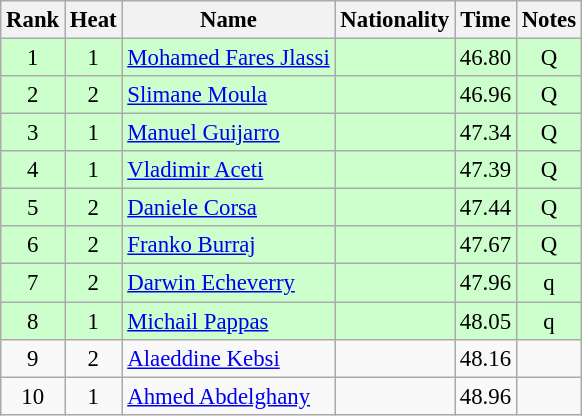<table class="wikitable sortable" style="text-align:center;font-size:95%">
<tr>
<th>Rank</th>
<th>Heat</th>
<th>Name</th>
<th>Nationality</th>
<th>Time</th>
<th>Notes</th>
</tr>
<tr bgcolor=ccffcc>
<td>1</td>
<td>1</td>
<td align=left><a href='#'>Mohamed Fares Jlassi</a></td>
<td align=left></td>
<td>46.80</td>
<td>Q</td>
</tr>
<tr bgcolor=ccffcc>
<td>2</td>
<td>2</td>
<td align=left><a href='#'>Slimane Moula</a></td>
<td align=left></td>
<td>46.96</td>
<td>Q</td>
</tr>
<tr bgcolor=ccffcc>
<td>3</td>
<td>1</td>
<td align=left><a href='#'>Manuel Guijarro</a></td>
<td align=left></td>
<td>47.34</td>
<td>Q</td>
</tr>
<tr bgcolor=ccffcc>
<td>4</td>
<td>1</td>
<td align=left><a href='#'>Vladimir Aceti</a></td>
<td align=left></td>
<td>47.39</td>
<td>Q</td>
</tr>
<tr bgcolor=ccffcc>
<td>5</td>
<td>2</td>
<td align=left><a href='#'>Daniele Corsa</a></td>
<td align=left></td>
<td>47.44</td>
<td>Q</td>
</tr>
<tr bgcolor=ccffcc>
<td>6</td>
<td>2</td>
<td align=left><a href='#'>Franko Burraj</a></td>
<td align=left></td>
<td>47.67</td>
<td>Q</td>
</tr>
<tr bgcolor=ccffcc>
<td>7</td>
<td>2</td>
<td align=left><a href='#'>Darwin Echeverry</a></td>
<td align=left></td>
<td>47.96</td>
<td>q</td>
</tr>
<tr bgcolor=ccffcc>
<td>8</td>
<td>1</td>
<td align=left><a href='#'>Michail Pappas</a></td>
<td align=left></td>
<td>48.05</td>
<td>q</td>
</tr>
<tr>
<td>9</td>
<td>2</td>
<td align=left><a href='#'>Alaeddine Kebsi</a></td>
<td align=left></td>
<td>48.16</td>
<td></td>
</tr>
<tr>
<td>10</td>
<td>1</td>
<td align=left><a href='#'>Ahmed Abdelghany</a></td>
<td align=left></td>
<td>48.96</td>
<td></td>
</tr>
</table>
